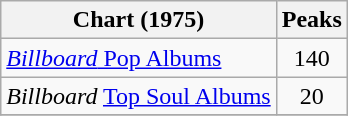<table class="wikitable">
<tr>
<th>Chart (1975)</th>
<th>Peaks</th>
</tr>
<tr>
<td><a href='#'><em>Billboard</em> Pop Albums</a></td>
<td align=center>140</td>
</tr>
<tr>
<td><em>Billboard</em> <a href='#'>Top Soul Albums</a></td>
<td align=center>20</td>
</tr>
<tr>
</tr>
</table>
